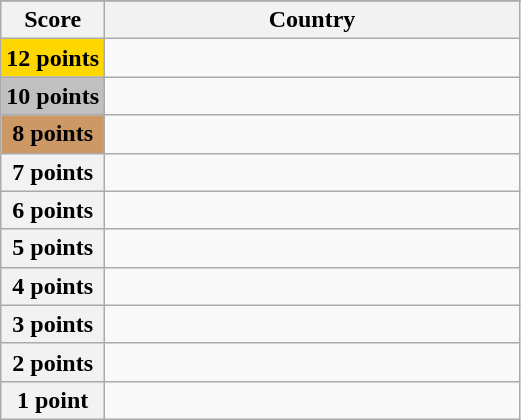<table class="wikitable">
<tr>
</tr>
<tr>
<th scope="col" width="20%">Score</th>
<th scope="col">Country</th>
</tr>
<tr>
<th scope="row" style="background:gold">12 points</th>
<td></td>
</tr>
<tr>
<th scope="row" style="background:silver">10 points</th>
<td></td>
</tr>
<tr>
<th scope="row" style="background:#CC9966">8 points</th>
<td></td>
</tr>
<tr>
<th scope="row">7 points</th>
<td></td>
</tr>
<tr>
<th scope="row">6 points</th>
<td></td>
</tr>
<tr>
<th scope="row">5 points</th>
<td></td>
</tr>
<tr>
<th scope="row">4 points</th>
<td></td>
</tr>
<tr>
<th scope="row">3 points</th>
<td></td>
</tr>
<tr>
<th scope="row">2 points</th>
<td></td>
</tr>
<tr>
<th scope="row">1 point</th>
<td></td>
</tr>
</table>
